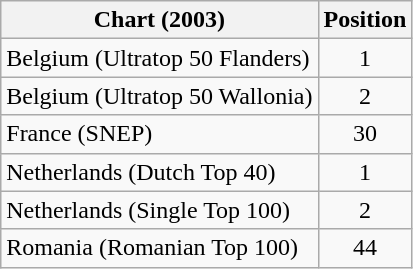<table class="wikitable">
<tr>
<th>Chart (2003)</th>
<th>Position</th>
</tr>
<tr>
<td>Belgium (Ultratop 50 Flanders)</td>
<td align="center">1</td>
</tr>
<tr>
<td>Belgium (Ultratop 50 Wallonia)</td>
<td align="center">2</td>
</tr>
<tr>
<td>France (SNEP)</td>
<td align="center">30</td>
</tr>
<tr>
<td>Netherlands (Dutch Top 40)</td>
<td align="center">1</td>
</tr>
<tr>
<td>Netherlands (Single Top 100)</td>
<td align="center">2</td>
</tr>
<tr>
<td>Romania (Romanian Top 100)</td>
<td align="center">44</td>
</tr>
</table>
